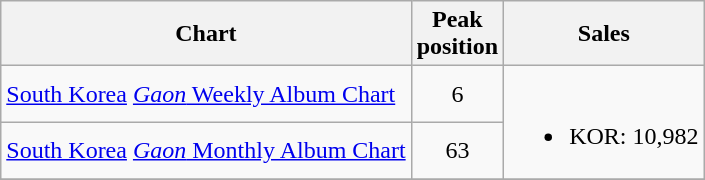<table class="wikitable sortable">
<tr>
<th>Chart</th>
<th>Peak<br>position</th>
<th>Sales</th>
</tr>
<tr>
<td><a href='#'>South Korea</a> <a href='#'><em>Gaon</em> Weekly Album Chart</a></td>
<td align="center">6</td>
<td rowspan="2"><br><ul><li>KOR: 10,982</li></ul></td>
</tr>
<tr>
<td><a href='#'>South Korea</a> <a href='#'><em>Gaon</em> Monthly Album Chart</a></td>
<td align="center">63</td>
</tr>
<tr>
</tr>
</table>
